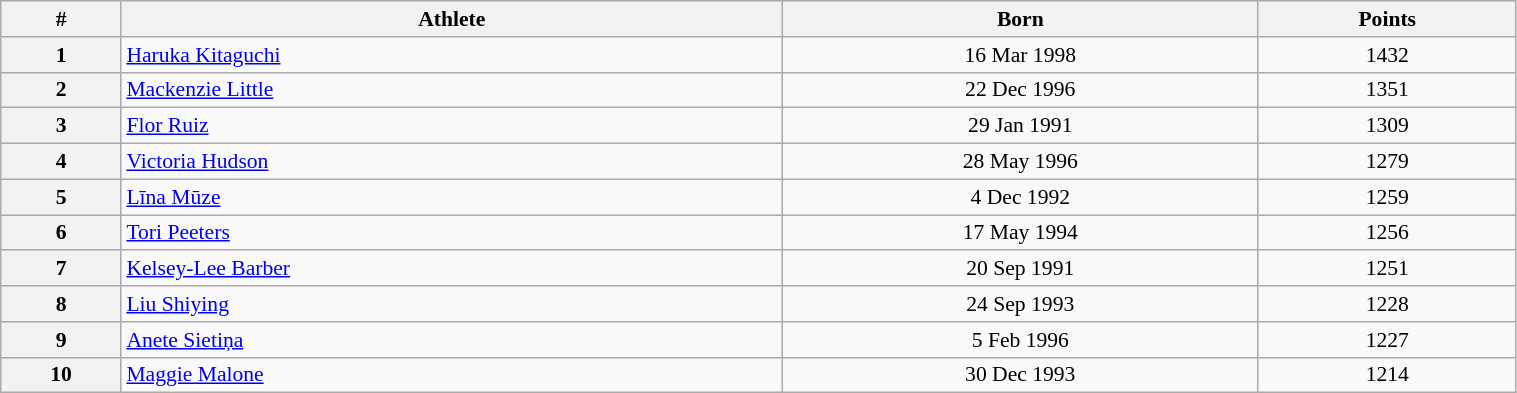<table class="wikitable" width=80% style="font-size:90%; text-align:center;">
<tr>
<th>#</th>
<th>Athlete</th>
<th>Born</th>
<th>Points</th>
</tr>
<tr>
<th>1</th>
<td align=left> <a href='#'>Haruka Kitaguchi</a></td>
<td>16 Mar 1998</td>
<td>1432</td>
</tr>
<tr>
<th>2</th>
<td align=left> <a href='#'>Mackenzie Little</a></td>
<td>22 Dec 1996</td>
<td>1351</td>
</tr>
<tr>
<th>3</th>
<td align=left> <a href='#'>Flor Ruiz</a></td>
<td>29 Jan 1991</td>
<td>1309</td>
</tr>
<tr>
<th>4</th>
<td align=left> <a href='#'>Victoria Hudson</a></td>
<td>28 May 1996</td>
<td>1279</td>
</tr>
<tr>
<th>5</th>
<td align=left> <a href='#'>Līna Mūze</a></td>
<td>4 Dec 1992</td>
<td>1259</td>
</tr>
<tr>
<th>6</th>
<td align=left> <a href='#'>Tori Peeters</a></td>
<td>17 May 1994</td>
<td>1256</td>
</tr>
<tr>
<th>7</th>
<td align=left> <a href='#'>Kelsey-Lee Barber</a></td>
<td>20 Sep 1991</td>
<td>1251</td>
</tr>
<tr>
<th>8</th>
<td align=left> <a href='#'>Liu Shiying</a></td>
<td>24 Sep 1993</td>
<td>1228</td>
</tr>
<tr>
<th>9</th>
<td align=left> <a href='#'>Anete Sietiņa</a></td>
<td>5 Feb 1996</td>
<td>1227</td>
</tr>
<tr>
<th>10</th>
<td align=left> <a href='#'>Maggie Malone</a></td>
<td>30 Dec 1993</td>
<td>1214</td>
</tr>
</table>
